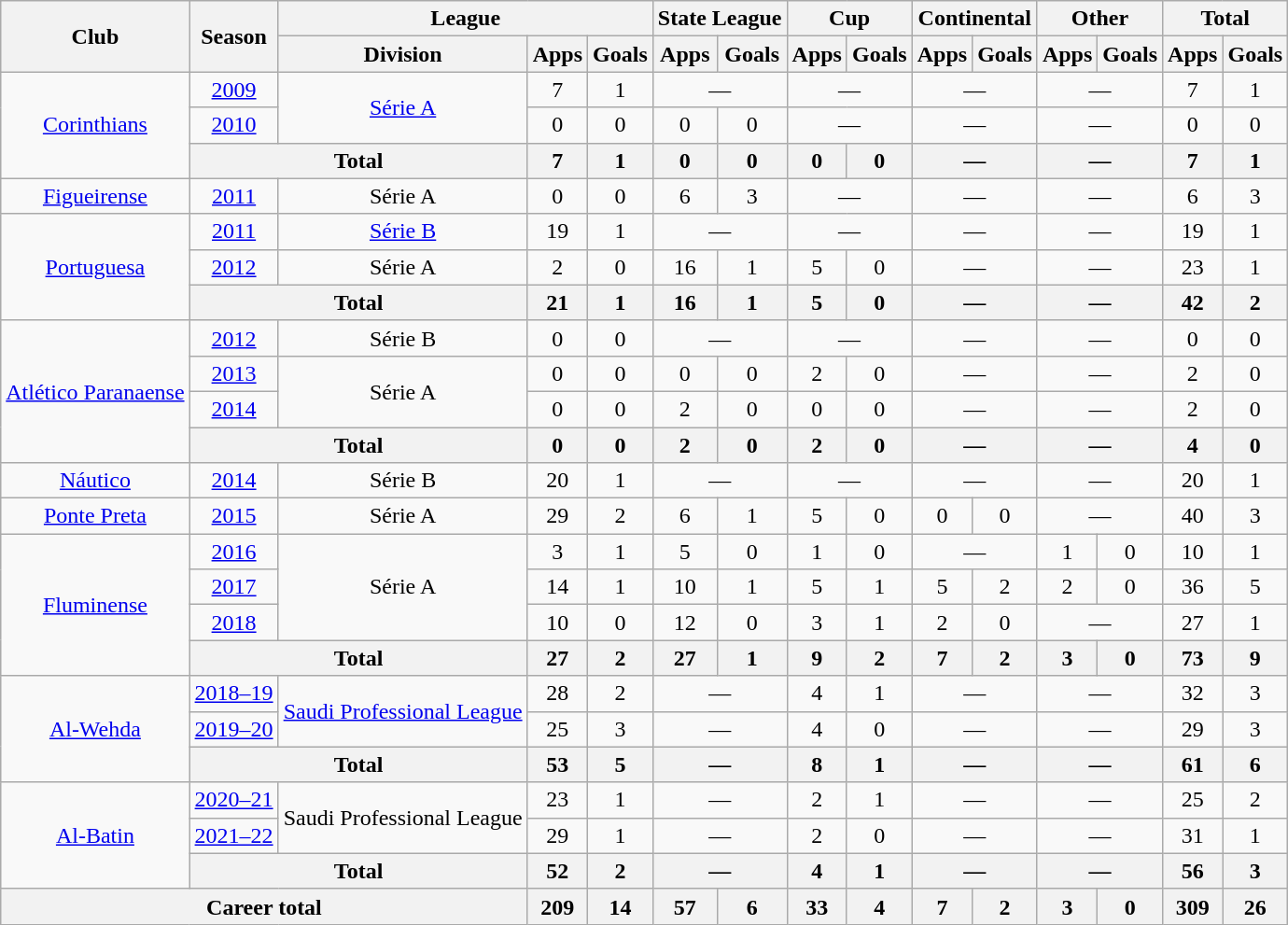<table class="wikitable" style="text-align: center;">
<tr>
<th rowspan="2">Club</th>
<th rowspan="2">Season</th>
<th colspan="3">League</th>
<th colspan="2">State League</th>
<th colspan="2">Cup</th>
<th colspan="2">Continental</th>
<th colspan="2">Other</th>
<th colspan="2">Total</th>
</tr>
<tr>
<th>Division</th>
<th>Apps</th>
<th>Goals</th>
<th>Apps</th>
<th>Goals</th>
<th>Apps</th>
<th>Goals</th>
<th>Apps</th>
<th>Goals</th>
<th>Apps</th>
<th>Goals</th>
<th>Apps</th>
<th>Goals</th>
</tr>
<tr>
<td rowspan="3" valign="center"><a href='#'>Corinthians</a></td>
<td><a href='#'>2009</a></td>
<td rowspan="2"><a href='#'>Série A</a></td>
<td>7</td>
<td>1</td>
<td colspan="2">—</td>
<td colspan="2">—</td>
<td colspan="2">—</td>
<td colspan="2">—</td>
<td>7</td>
<td>1</td>
</tr>
<tr>
<td><a href='#'>2010</a></td>
<td>0</td>
<td>0</td>
<td>0</td>
<td>0</td>
<td colspan="2">—</td>
<td colspan="2">—</td>
<td colspan="2">—</td>
<td>0</td>
<td>0</td>
</tr>
<tr>
<th colspan="2">Total</th>
<th>7</th>
<th>1</th>
<th>0</th>
<th>0</th>
<th>0</th>
<th>0</th>
<th colspan="2">—</th>
<th colspan="2">—</th>
<th>7</th>
<th>1</th>
</tr>
<tr>
<td valign="center"><a href='#'>Figueirense</a></td>
<td><a href='#'>2011</a></td>
<td>Série A</td>
<td>0</td>
<td>0</td>
<td>6</td>
<td>3</td>
<td colspan="2">—</td>
<td colspan="2">—</td>
<td colspan="2">—</td>
<td>6</td>
<td>3</td>
</tr>
<tr>
<td rowspan="3" valign="center"><a href='#'>Portuguesa</a></td>
<td><a href='#'>2011</a></td>
<td><a href='#'>Série B</a></td>
<td>19</td>
<td>1</td>
<td colspan="2">—</td>
<td colspan="2">—</td>
<td colspan="2">—</td>
<td colspan="2">—</td>
<td>19</td>
<td>1</td>
</tr>
<tr>
<td><a href='#'>2012</a></td>
<td>Série A</td>
<td>2</td>
<td>0</td>
<td>16</td>
<td>1</td>
<td>5</td>
<td>0</td>
<td colspan="2">—</td>
<td colspan="2">—</td>
<td>23</td>
<td>1</td>
</tr>
<tr>
<th colspan="2">Total</th>
<th>21</th>
<th>1</th>
<th>16</th>
<th>1</th>
<th>5</th>
<th>0</th>
<th colspan="2">—</th>
<th colspan="2">—</th>
<th>42</th>
<th>2</th>
</tr>
<tr>
<td rowspan="4" valign="center"><a href='#'>Atlético Paranaense</a></td>
<td><a href='#'>2012</a></td>
<td>Série B</td>
<td>0</td>
<td>0</td>
<td colspan="2">—</td>
<td colspan="2">—</td>
<td colspan="2">—</td>
<td colspan="2">—</td>
<td>0</td>
<td>0</td>
</tr>
<tr>
<td><a href='#'>2013</a></td>
<td rowspan="2">Série A</td>
<td>0</td>
<td>0</td>
<td>0</td>
<td>0</td>
<td>2</td>
<td>0</td>
<td colspan="2">—</td>
<td colspan="2">—</td>
<td>2</td>
<td>0</td>
</tr>
<tr>
<td><a href='#'>2014</a></td>
<td>0</td>
<td>0</td>
<td>2</td>
<td>0</td>
<td>0</td>
<td>0</td>
<td colspan="2">—</td>
<td colspan="2">—</td>
<td>2</td>
<td>0</td>
</tr>
<tr>
<th colspan="2">Total</th>
<th>0</th>
<th>0</th>
<th>2</th>
<th>0</th>
<th>2</th>
<th>0</th>
<th colspan="2">—</th>
<th colspan="2">—</th>
<th>4</th>
<th>0</th>
</tr>
<tr>
<td valign="center"><a href='#'>Náutico</a></td>
<td><a href='#'>2014</a></td>
<td>Série B</td>
<td>20</td>
<td>1</td>
<td colspan="2">—</td>
<td colspan="2">—</td>
<td colspan="2">—</td>
<td colspan="2">—</td>
<td>20</td>
<td>1</td>
</tr>
<tr>
<td valign="center"><a href='#'>Ponte Preta</a></td>
<td><a href='#'>2015</a></td>
<td>Série A</td>
<td>29</td>
<td>2</td>
<td>6</td>
<td>1</td>
<td>5</td>
<td>0</td>
<td>0</td>
<td>0</td>
<td colspan="2">—</td>
<td>40</td>
<td>3</td>
</tr>
<tr>
<td rowspan="4" valign="center"><a href='#'>Fluminense</a></td>
<td><a href='#'>2016</a></td>
<td rowspan="3">Série A</td>
<td>3</td>
<td>1</td>
<td>5</td>
<td>0</td>
<td>1</td>
<td>0</td>
<td colspan="2">—</td>
<td>1</td>
<td>0</td>
<td>10</td>
<td>1</td>
</tr>
<tr>
<td><a href='#'>2017</a></td>
<td>14</td>
<td>1</td>
<td>10</td>
<td>1</td>
<td>5</td>
<td>1</td>
<td>5</td>
<td>2</td>
<td>2</td>
<td>0</td>
<td>36</td>
<td>5</td>
</tr>
<tr>
<td><a href='#'>2018</a></td>
<td>10</td>
<td>0</td>
<td>12</td>
<td>0</td>
<td>3</td>
<td>1</td>
<td>2</td>
<td>0</td>
<td colspan="2">—</td>
<td>27</td>
<td>1</td>
</tr>
<tr>
<th colspan="2">Total</th>
<th>27</th>
<th>2</th>
<th>27</th>
<th>1</th>
<th>9</th>
<th>2</th>
<th>7</th>
<th>2</th>
<th>3</th>
<th>0</th>
<th>73</th>
<th>9</th>
</tr>
<tr>
<td rowspan="3" valign="center"><a href='#'>Al-Wehda</a></td>
<td><a href='#'>2018–19</a></td>
<td rowspan="2"><a href='#'>Saudi Professional League</a></td>
<td>28</td>
<td>2</td>
<td colspan="2">—</td>
<td>4</td>
<td>1</td>
<td colspan="2">—</td>
<td colspan="2">—</td>
<td>32</td>
<td>3</td>
</tr>
<tr>
<td><a href='#'>2019–20</a></td>
<td>25</td>
<td>3</td>
<td colspan="2">—</td>
<td>4</td>
<td>0</td>
<td colspan="2">—</td>
<td colspan="2">—</td>
<td>29</td>
<td>3</td>
</tr>
<tr>
<th colspan="2">Total</th>
<th>53</th>
<th>5</th>
<th colspan="2">—</th>
<th>8</th>
<th>1</th>
<th colspan="2">—</th>
<th colspan="2">—</th>
<th>61</th>
<th>6</th>
</tr>
<tr>
<td rowspan="3" valign="center"><a href='#'>Al-Batin</a></td>
<td><a href='#'>2020–21</a></td>
<td rowspan="2">Saudi Professional League</td>
<td>23</td>
<td>1</td>
<td colspan="2">—</td>
<td>2</td>
<td>1</td>
<td colspan="2">—</td>
<td colspan="2">—</td>
<td>25</td>
<td>2</td>
</tr>
<tr>
<td><a href='#'>2021–22</a></td>
<td>29</td>
<td>1</td>
<td colspan="2">—</td>
<td>2</td>
<td>0</td>
<td colspan="2">—</td>
<td colspan="2">—</td>
<td>31</td>
<td>1</td>
</tr>
<tr>
<th colspan="2">Total</th>
<th>52</th>
<th>2</th>
<th colspan="2">—</th>
<th>4</th>
<th>1</th>
<th colspan="2">—</th>
<th colspan="2">—</th>
<th>56</th>
<th>3</th>
</tr>
<tr>
<th colspan="3"><strong>Career total</strong></th>
<th>209</th>
<th>14</th>
<th>57</th>
<th>6</th>
<th>33</th>
<th>4</th>
<th>7</th>
<th>2</th>
<th>3</th>
<th>0</th>
<th>309</th>
<th>26</th>
</tr>
</table>
